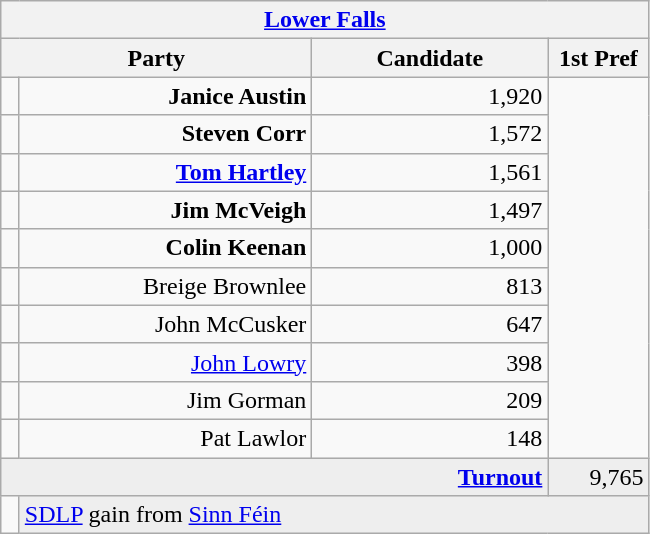<table class="wikitable">
<tr>
<th colspan="4" style="text-align:center;"><a href='#'>Lower Falls</a></th>
</tr>
<tr>
<th colspan="2"  style="text-align:center; width:200px;">Party</th>
<th width=150>Candidate</th>
<th width=60>1st Pref</th>
</tr>
<tr>
<td></td>
<td style="text-align:right;"><strong>Janice Austin</strong></td>
<td style="text-align:right;">1,920</td>
</tr>
<tr>
<td></td>
<td style="text-align:right;"><strong>Steven Corr</strong></td>
<td style="text-align:right;">1,572</td>
</tr>
<tr>
<td></td>
<td style="text-align:right;"><strong><a href='#'>Tom Hartley</a></strong></td>
<td style="text-align:right;">1,561</td>
</tr>
<tr>
<td></td>
<td style="text-align:right;"><strong>Jim McVeigh</strong></td>
<td style="text-align:right;">1,497</td>
</tr>
<tr>
<td></td>
<td style="text-align:right;"><strong>Colin Keenan</strong></td>
<td style="text-align:right;">1,000</td>
</tr>
<tr>
<td></td>
<td style="text-align:right;">Breige Brownlee</td>
<td style="text-align:right;">813</td>
</tr>
<tr>
<td></td>
<td style="text-align:right;">John McCusker</td>
<td style="text-align:right;">647</td>
</tr>
<tr>
<td></td>
<td style="text-align:right;"><a href='#'>John Lowry</a></td>
<td style="text-align:right;">398</td>
</tr>
<tr>
<td></td>
<td style="text-align:right;">Jim Gorman</td>
<td style="text-align:right;">209</td>
</tr>
<tr>
<td></td>
<td style="text-align:right;">Pat Lawlor</td>
<td style="text-align:right;">148</td>
</tr>
<tr style="background:#eee;">
<td colspan="3" style="text-align:right;"><strong><a href='#'>Turnout</a></strong></td>
<td style="text-align:right;">9,765</td>
</tr>
<tr>
<td bgcolor=></td>
<td colspan="3" style="background:#eee;"><a href='#'>SDLP</a> gain from <a href='#'>Sinn Féin</a></td>
</tr>
</table>
